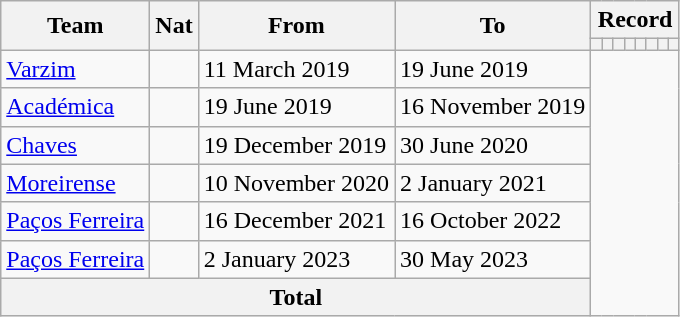<table class=wikitable style="text-align: center">
<tr>
<th rowspan="2">Team</th>
<th rowspan="2">Nat</th>
<th rowspan="2">From</th>
<th rowspan="2">To</th>
<th colspan="8">Record</th>
</tr>
<tr>
<th></th>
<th></th>
<th></th>
<th></th>
<th></th>
<th></th>
<th></th>
<th></th>
</tr>
<tr>
<td align=left><a href='#'>Varzim</a></td>
<td></td>
<td align=left>11 March 2019</td>
<td align=left>19 June 2019<br></td>
</tr>
<tr>
<td align=left><a href='#'>Académica</a></td>
<td></td>
<td align=left>19 June 2019</td>
<td align=left>16 November 2019<br></td>
</tr>
<tr>
<td align=left><a href='#'>Chaves</a></td>
<td></td>
<td align=left>19 December 2019</td>
<td align=left>30 June 2020<br></td>
</tr>
<tr>
<td align=left><a href='#'>Moreirense</a></td>
<td></td>
<td align=left>10 November 2020</td>
<td align=left>2 January 2021<br></td>
</tr>
<tr>
<td align=left><a href='#'>Paços Ferreira</a></td>
<td></td>
<td align=left>16 December 2021</td>
<td align=left>16 October 2022<br></td>
</tr>
<tr>
<td align=left><a href='#'>Paços Ferreira</a></td>
<td></td>
<td align=left>2 January 2023</td>
<td align=left>30 May 2023<br></td>
</tr>
<tr>
<th colspan=4>Total<br></th>
</tr>
</table>
